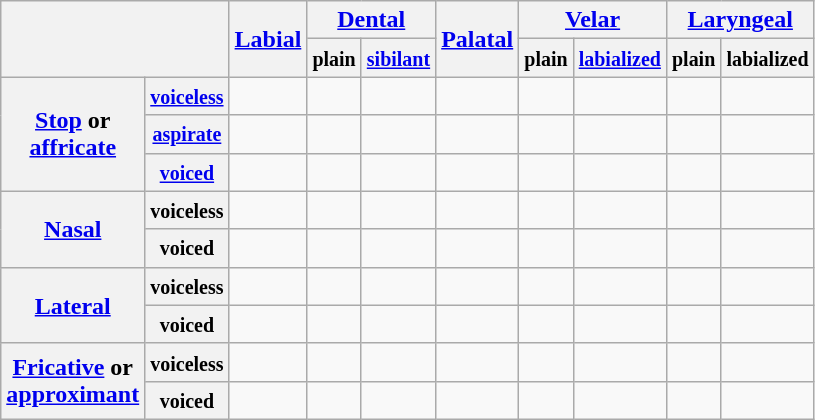<table class="wikitable" style="text-align: center;">
<tr>
<th colspan="2" rowspan="2"></th>
<th rowspan="2"><a href='#'>Labial</a></th>
<th colspan="2"><a href='#'>Dental</a></th>
<th rowspan="2"><a href='#'>Palatal</a><br></th>
<th colspan="2"><a href='#'>Velar</a></th>
<th colspan="2"><a href='#'>Laryngeal</a></th>
</tr>
<tr>
<th><small>plain</small></th>
<th><small><a href='#'>sibilant</a></small></th>
<th><small>plain</small></th>
<th><small><a href='#'>labialized</a></small></th>
<th><small>plain</small></th>
<th><small>labialized</small></th>
</tr>
<tr>
<th rowspan="3"><a href='#'>Stop</a> or<br><a href='#'>affricate</a></th>
<th><small><a href='#'>voiceless</a></small></th>
<td></td>
<td></td>
<td></td>
<td></td>
<td></td>
<td></td>
<td></td>
<td></td>
</tr>
<tr>
<th><small><a href='#'>aspirate</a></small></th>
<td></td>
<td></td>
<td></td>
<td></td>
<td></td>
<td></td>
<td></td>
<td></td>
</tr>
<tr>
<th><small><a href='#'>voiced</a></small></th>
<td></td>
<td></td>
<td></td>
<td></td>
<td></td>
<td></td>
<td></td>
<td></td>
</tr>
<tr>
<th rowspan="2"><a href='#'>Nasal</a></th>
<th><small>voiceless</small></th>
<td></td>
<td></td>
<td></td>
<td></td>
<td></td>
<td></td>
<td></td>
<td></td>
</tr>
<tr>
<th><small>voiced</small></th>
<td></td>
<td></td>
<td></td>
<td></td>
<td></td>
<td></td>
<td></td>
<td></td>
</tr>
<tr>
<th rowspan="2"><a href='#'>Lateral</a></th>
<th><small>voiceless</small></th>
<td></td>
<td></td>
<td></td>
<td></td>
<td></td>
<td></td>
<td></td>
<td></td>
</tr>
<tr>
<th><small>voiced</small></th>
<td></td>
<td></td>
<td></td>
<td></td>
<td></td>
<td></td>
<td></td>
<td></td>
</tr>
<tr>
<th rowspan="2"><a href='#'>Fricative</a> or<br><a href='#'>approximant</a></th>
<th><small>voiceless</small></th>
<td></td>
<td></td>
<td></td>
<td></td>
<td></td>
<td></td>
<td></td>
<td></td>
</tr>
<tr>
<th><small>voiced</small></th>
<td></td>
<td></td>
<td></td>
<td></td>
<td></td>
<td></td>
<td></td>
<td></td>
</tr>
</table>
